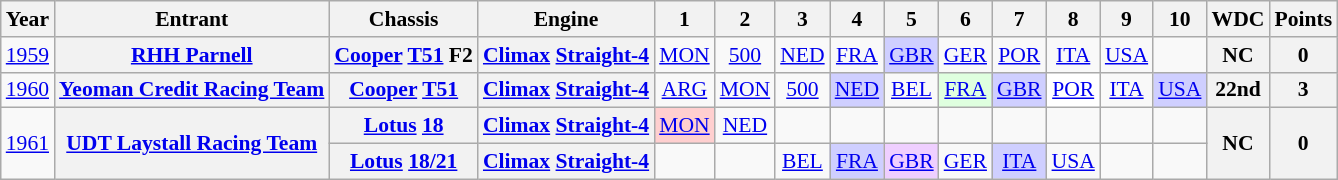<table class="wikitable" style="text-align:center; font-size:90%">
<tr>
<th>Year</th>
<th>Entrant</th>
<th>Chassis</th>
<th>Engine</th>
<th>1</th>
<th>2</th>
<th>3</th>
<th>4</th>
<th>5</th>
<th>6</th>
<th>7</th>
<th>8</th>
<th>9</th>
<th>10</th>
<th>WDC</th>
<th>Points</th>
</tr>
<tr>
<td><a href='#'>1959</a></td>
<th><a href='#'>RHH Parnell</a></th>
<th><a href='#'>Cooper</a> <a href='#'>T51</a> F2</th>
<th><a href='#'>Climax</a> <a href='#'>Straight-4</a></th>
<td><a href='#'>MON</a></td>
<td><a href='#'>500</a></td>
<td><a href='#'>NED</a></td>
<td><a href='#'>FRA</a></td>
<td style="background:#CFCFFF;"><a href='#'>GBR</a><br></td>
<td><a href='#'>GER</a></td>
<td><a href='#'>POR</a></td>
<td><a href='#'>ITA</a></td>
<td><a href='#'>USA</a></td>
<td></td>
<th>NC</th>
<th>0</th>
</tr>
<tr>
<td><a href='#'>1960</a></td>
<th><a href='#'>Yeoman Credit Racing Team</a></th>
<th><a href='#'>Cooper</a> <a href='#'>T51</a></th>
<th><a href='#'>Climax</a> <a href='#'>Straight-4</a></th>
<td><a href='#'>ARG</a></td>
<td><a href='#'>MON</a></td>
<td><a href='#'>500</a></td>
<td style="background:#CFCFFF;"><a href='#'>NED</a><br></td>
<td><a href='#'>BEL</a></td>
<td style="background:#DFFFDF;"><a href='#'>FRA</a><br></td>
<td style="background:#CFCFFF;"><a href='#'>GBR</a><br></td>
<td style="background:#FFFFFF;"><a href='#'>POR</a><br></td>
<td><a href='#'>ITA</a></td>
<td style="background:#CFCFFF;"><a href='#'>USA</a><br></td>
<th>22nd</th>
<th>3</th>
</tr>
<tr>
<td rowspan="2"><a href='#'>1961</a></td>
<th rowspan="2"><a href='#'>UDT Laystall Racing Team</a></th>
<th><a href='#'>Lotus</a> <a href='#'>18</a></th>
<th><a href='#'>Climax</a> <a href='#'>Straight-4</a></th>
<td style="background:#FFCFCF;"><a href='#'>MON</a><br></td>
<td><a href='#'>NED</a></td>
<td></td>
<td></td>
<td></td>
<td></td>
<td></td>
<td></td>
<td></td>
<td></td>
<th rowspan="2">NC</th>
<th rowspan="2">0</th>
</tr>
<tr>
<th><a href='#'>Lotus</a> <a href='#'>18/21</a></th>
<th><a href='#'>Climax</a> <a href='#'>Straight-4</a></th>
<td></td>
<td></td>
<td><a href='#'>BEL</a><br></td>
<td style="background:#CFCFFF;"><a href='#'>FRA</a><br></td>
<td style="background:#EFCFFF;"><a href='#'>GBR</a><br></td>
<td><a href='#'>GER</a></td>
<td style="background:#CFCFFF;"><a href='#'>ITA</a><br></td>
<td><a href='#'>USA</a></td>
<td></td>
<td></td>
</tr>
</table>
